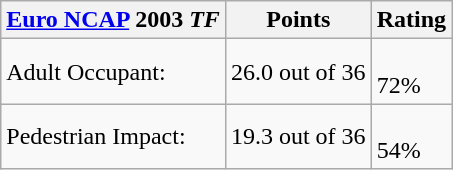<table class="wikitable">
<tr>
<th><a href='#'>Euro NCAP</a> 2003 <em>TF</em></th>
<th>Points</th>
<th>Rating</th>
</tr>
<tr>
<td>Adult Occupant:</td>
<td>26.0 out of 36</td>
<td><br>72%</td>
</tr>
<tr>
<td>Pedestrian Impact:</td>
<td>19.3 out of 36</td>
<td><br>54%</td>
</tr>
</table>
